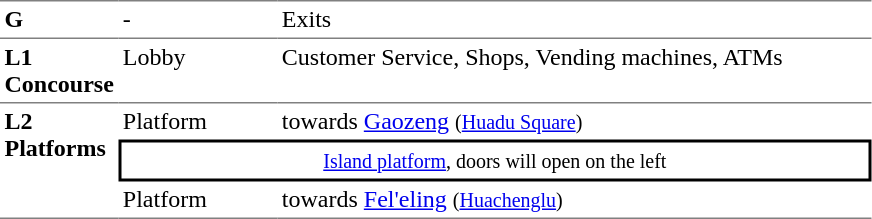<table table border=0 cellspacing=0 cellpadding=3>
<tr>
<td style="border-top:solid 1px gray;" width=50 valign=top><strong>G</strong></td>
<td style="border-top:solid 1px gray;" width=100 valign=top>-</td>
<td style="border-top:solid 1px gray;" width=390 valign=top>Exits</td>
</tr>
<tr>
<td style="border-bottom:solid 1px gray; border-top:solid 1px gray;" valign=top width=50><strong>L1<br>Concourse</strong></td>
<td style="border-bottom:solid 1px gray; border-top:solid 1px gray;" valign=top width=100>Lobby</td>
<td style="border-bottom:solid 1px gray; border-top:solid 1px gray;" valign=top width=390>Customer Service, Shops, Vending machines, ATMs</td>
</tr>
<tr>
<td style="border-bottom:solid 1px gray;" rowspan=4 valign=top><strong>L2<br>Platforms</strong></td>
<td>Platform </td>
<td>  towards <a href='#'>Gaozeng</a> <small>(<a href='#'>Huadu Square</a>)</small></td>
</tr>
<tr>
<td style="border-right:solid 2px black;border-left:solid 2px black;border-top:solid 2px black;border-bottom:solid 2px black;text-align:center;" colspan=2><small><a href='#'>Island platform</a>, doors will open on the left</small></td>
</tr>
<tr>
<td style="border-bottom:solid 1px gray;">Platform </td>
<td style="border-bottom:solid 1px gray;"> towards <a href='#'>Fel'eling</a> <small>(<a href='#'>Huachenglu</a>) </small></td>
</tr>
</table>
